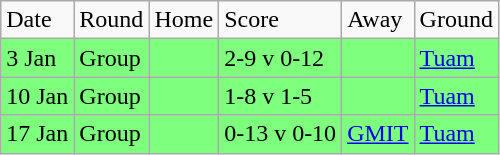<table class="wikitable">
<tr>
<td>Date</td>
<td>Round</td>
<td>Home</td>
<td>Score</td>
<td>Away</td>
<td>Ground</td>
</tr>
<tr bgcolor="#7eff7e">
<td>3 Jan</td>
<td>Group</td>
<td> </td>
<td>2-9 v 0-12</td>
<td> </td>
<td><a href='#'>Tuam</a></td>
</tr>
<tr bgcolor="#7eff7e">
<td>10 Jan</td>
<td>Group</td>
<td> </td>
<td>1-8 v 1-5</td>
<td> </td>
<td><a href='#'>Tuam</a></td>
</tr>
<tr bgcolor="#7eff7e">
<td>17 Jan</td>
<td>Group</td>
<td> </td>
<td>0-13 v 0-10</td>
<td> <a href='#'>GMIT</a></td>
<td><a href='#'>Tuam</a></td>
</tr>
</table>
